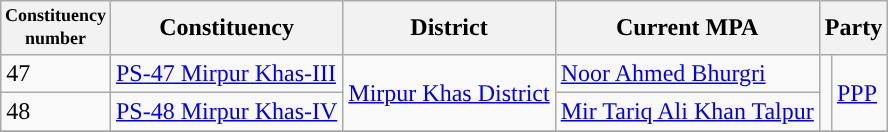<table class="wikitable">
<tr>
<th width="50px" style="font-size:75%">Constituency number</th>
<th>Constituency</th>
<th>District</th>
<th>Current MPA</th>
<th colspan="2">Party</th>
</tr>
<tr>
<td>47</td>
<td><a href='#'>PS-47 Mirpur Khas-III</a></td>
<td rowspan="2"><a href='#'>Mirpur Khas District</a></td>
<td><a href='#'>Noor Ahmed Bhurgri</a></td>
<td rowspan="2"></td>
<td rowspan="2"><a href='#'>PPP</a></td>
</tr>
<tr>
<td>48</td>
<td><a href='#'>PS-48 Mirpur Khas-IV</a></td>
<td><a href='#'>Mir Tariq Ali Khan Talpur</a></td>
</tr>
<tr>
</tr>
</table>
